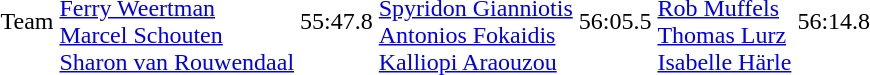<table>
<tr>
<td>Team<br></td>
<td><br><a href='#'>Ferry Weertman</a><br><a href='#'>Marcel Schouten</a><br><a href='#'>Sharon van Rouwendaal</a></td>
<td>55:47.8</td>
<td><br><a href='#'>Spyridon Gianniotis</a><br><a href='#'>Antonios Fokaidis</a><br><a href='#'>Kalliopi Araouzou</a></td>
<td>56:05.5</td>
<td><br><a href='#'>Rob Muffels</a><br><a href='#'>Thomas Lurz</a><br><a href='#'>Isabelle Härle</a></td>
<td>56:14.8</td>
</tr>
</table>
